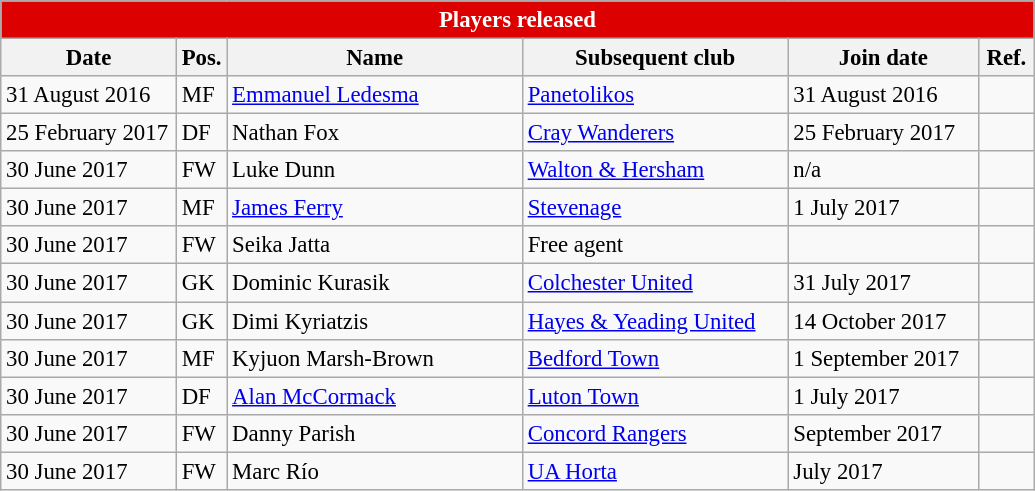<table class="wikitable" style="font-size:95%;">
<tr>
<th colspan="6" style="background:#d00; color:white; text-align:center;">Players released</th>
</tr>
<tr>
<th style="width:110px;">Date</th>
<th style="width:25px;">Pos.</th>
<th style="width:190px;">Name</th>
<th style="width:170px;">Subsequent club</th>
<th style="width:120px;">Join date</th>
<th style="width:30px;">Ref.</th>
</tr>
<tr>
<td>31 August 2016</td>
<td>MF</td>
<td> <a href='#'>Emmanuel Ledesma</a></td>
<td> <a href='#'>Panetolikos</a></td>
<td>31 August 2016</td>
<td></td>
</tr>
<tr>
<td>25 February 2017</td>
<td>DF</td>
<td> Nathan Fox</td>
<td> <a href='#'>Cray Wanderers</a></td>
<td>25 February 2017</td>
<td></td>
</tr>
<tr>
<td>30 June 2017</td>
<td>FW</td>
<td> Luke Dunn</td>
<td> <a href='#'>Walton & Hersham</a></td>
<td>n/a</td>
<td></td>
</tr>
<tr>
<td>30 June 2017</td>
<td>MF</td>
<td> <a href='#'>James Ferry</a></td>
<td> <a href='#'>Stevenage</a></td>
<td>1 July 2017</td>
<td></td>
</tr>
<tr>
<td>30 June 2017</td>
<td>FW</td>
<td> Seika Jatta</td>
<td>Free agent</td>
<td></td>
<td></td>
</tr>
<tr>
<td>30 June 2017</td>
<td>GK</td>
<td> Dominic Kurasik</td>
<td> <a href='#'>Colchester United</a></td>
<td>31 July 2017</td>
<td></td>
</tr>
<tr>
<td>30 June 2017</td>
<td>GK</td>
<td> Dimi Kyriatzis</td>
<td> <a href='#'>Hayes & Yeading United</a></td>
<td>14 October 2017</td>
<td></td>
</tr>
<tr>
<td>30 June 2017</td>
<td>MF</td>
<td> Kyjuon Marsh-Brown</td>
<td> <a href='#'>Bedford Town</a></td>
<td>1 September 2017</td>
<td></td>
</tr>
<tr>
<td>30 June 2017</td>
<td>DF</td>
<td> <a href='#'>Alan McCormack</a></td>
<td> <a href='#'>Luton Town</a></td>
<td>1 July 2017</td>
<td></td>
</tr>
<tr>
<td>30 June 2017</td>
<td>FW</td>
<td> Danny Parish</td>
<td> <a href='#'>Concord Rangers</a></td>
<td>September 2017</td>
<td></td>
</tr>
<tr>
<td>30 June 2017</td>
<td>FW</td>
<td> Marc Río</td>
<td> <a href='#'>UA Horta</a></td>
<td>July 2017</td>
<td></td>
</tr>
</table>
